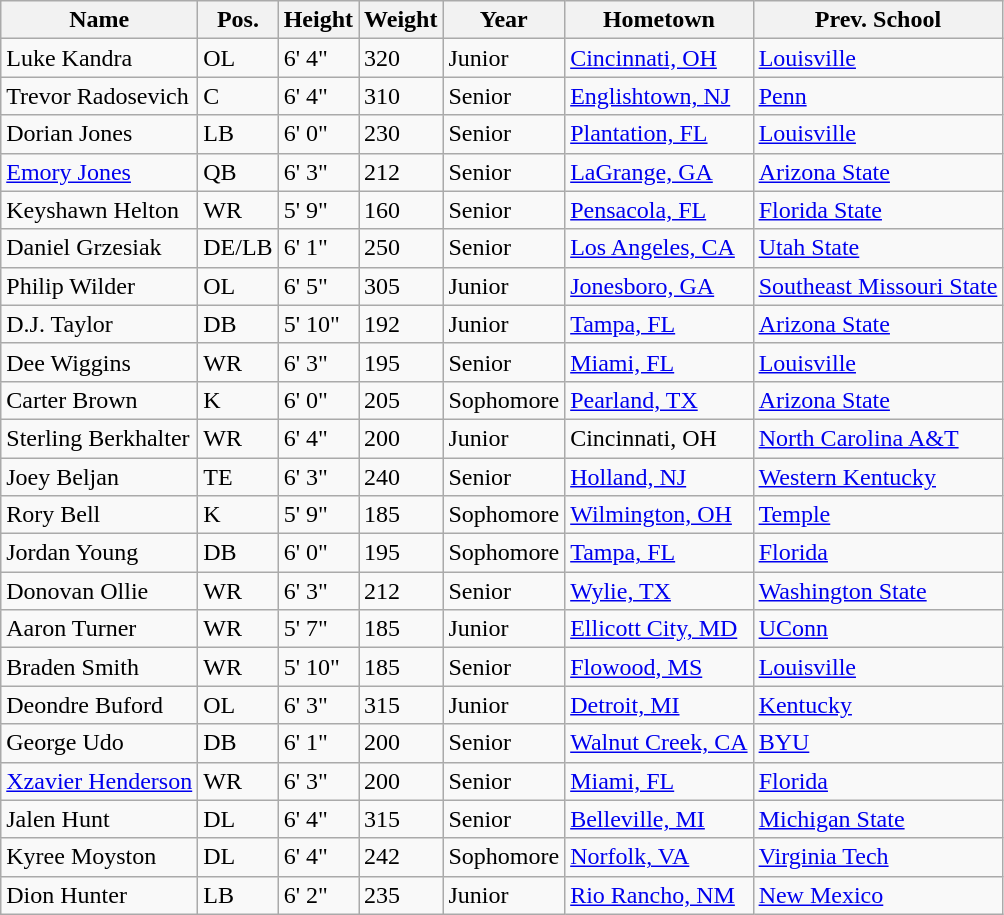<table class="wikitable sortable">
<tr>
<th>Name</th>
<th>Pos.</th>
<th>Height</th>
<th>Weight</th>
<th>Year</th>
<th>Hometown</th>
<th class="unsortable">Prev. School</th>
</tr>
<tr>
<td>Luke Kandra</td>
<td>OL</td>
<td>6' 4"</td>
<td>320</td>
<td> Junior</td>
<td><a href='#'>Cincinnati, OH</a></td>
<td><a href='#'>Louisville</a></td>
</tr>
<tr>
<td>Trevor Radosevich</td>
<td>C</td>
<td>6' 4"</td>
<td>310</td>
<td> Senior</td>
<td><a href='#'>Englishtown, NJ</a></td>
<td><a href='#'>Penn</a></td>
</tr>
<tr>
<td>Dorian Jones</td>
<td>LB</td>
<td>6' 0"</td>
<td>230</td>
<td>Senior</td>
<td><a href='#'>Plantation, FL</a></td>
<td><a href='#'>Louisville</a></td>
</tr>
<tr>
<td><a href='#'>Emory Jones</a></td>
<td>QB</td>
<td>6' 3"</td>
<td>212</td>
<td> Senior</td>
<td><a href='#'>LaGrange, GA</a></td>
<td><a href='#'>Arizona State</a></td>
</tr>
<tr>
<td>Keyshawn Helton</td>
<td>WR</td>
<td>5' 9"</td>
<td>160</td>
<td>Senior</td>
<td><a href='#'>Pensacola, FL</a></td>
<td><a href='#'>Florida State</a></td>
</tr>
<tr>
<td>Daniel Grzesiak</td>
<td>DE/LB</td>
<td>6' 1"</td>
<td>250</td>
<td> Senior</td>
<td><a href='#'>Los Angeles, CA</a></td>
<td><a href='#'>Utah State</a></td>
</tr>
<tr>
<td>Philip Wilder</td>
<td>OL</td>
<td>6' 5"</td>
<td>305</td>
<td> Junior</td>
<td><a href='#'>Jonesboro, GA</a></td>
<td><a href='#'>Southeast Missouri State</a></td>
</tr>
<tr>
<td>D.J. Taylor</td>
<td>DB</td>
<td>5' 10"</td>
<td>192</td>
<td> Junior</td>
<td><a href='#'>Tampa, FL</a></td>
<td><a href='#'>Arizona State</a></td>
</tr>
<tr>
<td>Dee Wiggins</td>
<td>WR</td>
<td>6' 3"</td>
<td>195</td>
<td> Senior</td>
<td><a href='#'>Miami, FL</a></td>
<td><a href='#'>Louisville</a></td>
</tr>
<tr>
<td>Carter Brown</td>
<td>K</td>
<td>6' 0"</td>
<td>205</td>
<td>Sophomore</td>
<td><a href='#'>Pearland, TX</a></td>
<td><a href='#'>Arizona State</a></td>
</tr>
<tr>
<td>Sterling Berkhalter</td>
<td>WR</td>
<td>6' 4"</td>
<td>200</td>
<td>Junior</td>
<td>Cincinnati, OH</td>
<td><a href='#'>North Carolina A&T</a></td>
</tr>
<tr>
<td>Joey Beljan</td>
<td>TE</td>
<td>6' 3"</td>
<td>240</td>
<td> Senior</td>
<td><a href='#'>Holland, NJ</a></td>
<td><a href='#'>Western Kentucky</a></td>
</tr>
<tr>
<td>Rory Bell</td>
<td>K</td>
<td>5' 9"</td>
<td>185</td>
<td>Sophomore</td>
<td><a href='#'>Wilmington, OH</a></td>
<td><a href='#'>Temple</a></td>
</tr>
<tr>
<td>Jordan Young</td>
<td>DB</td>
<td>6' 0"</td>
<td>195</td>
<td> Sophomore</td>
<td><a href='#'>Tampa, FL</a></td>
<td><a href='#'>Florida</a></td>
</tr>
<tr>
<td>Donovan Ollie</td>
<td>WR</td>
<td>6' 3"</td>
<td>212</td>
<td> Senior</td>
<td><a href='#'>Wylie, TX</a></td>
<td><a href='#'>Washington State</a></td>
</tr>
<tr>
<td>Aaron Turner</td>
<td>WR</td>
<td>5' 7"</td>
<td>185</td>
<td>Junior</td>
<td><a href='#'>Ellicott City, MD</a></td>
<td><a href='#'>UConn</a></td>
</tr>
<tr>
<td>Braden Smith</td>
<td>WR</td>
<td>5' 10"</td>
<td>185</td>
<td> Senior</td>
<td><a href='#'>Flowood, MS</a></td>
<td><a href='#'>Louisville</a></td>
</tr>
<tr>
<td>Deondre Buford</td>
<td>OL</td>
<td>6' 3"</td>
<td>315</td>
<td> Junior</td>
<td><a href='#'>Detroit, MI</a></td>
<td><a href='#'>Kentucky</a></td>
</tr>
<tr>
<td>George Udo</td>
<td>DB</td>
<td>6' 1"</td>
<td>200</td>
<td>Senior</td>
<td><a href='#'>Walnut Creek, CA</a></td>
<td><a href='#'>BYU</a></td>
</tr>
<tr>
<td><a href='#'>Xzavier Henderson</a></td>
<td>WR</td>
<td>6' 3"</td>
<td>200</td>
<td>Senior</td>
<td><a href='#'>Miami, FL</a></td>
<td><a href='#'>Florida</a></td>
</tr>
<tr>
<td>Jalen Hunt</td>
<td>DL</td>
<td>6' 4"</td>
<td>315</td>
<td> Senior</td>
<td><a href='#'>Belleville, MI</a></td>
<td><a href='#'>Michigan State</a></td>
</tr>
<tr>
<td>Kyree Moyston</td>
<td>DL</td>
<td>6' 4"</td>
<td>242</td>
<td>Sophomore</td>
<td><a href='#'>Norfolk, VA</a></td>
<td><a href='#'>Virginia Tech</a></td>
</tr>
<tr>
<td>Dion Hunter</td>
<td>LB</td>
<td>6' 2"</td>
<td>235</td>
<td> Junior</td>
<td><a href='#'>Rio Rancho, NM</a></td>
<td><a href='#'>New Mexico</a></td>
</tr>
</table>
